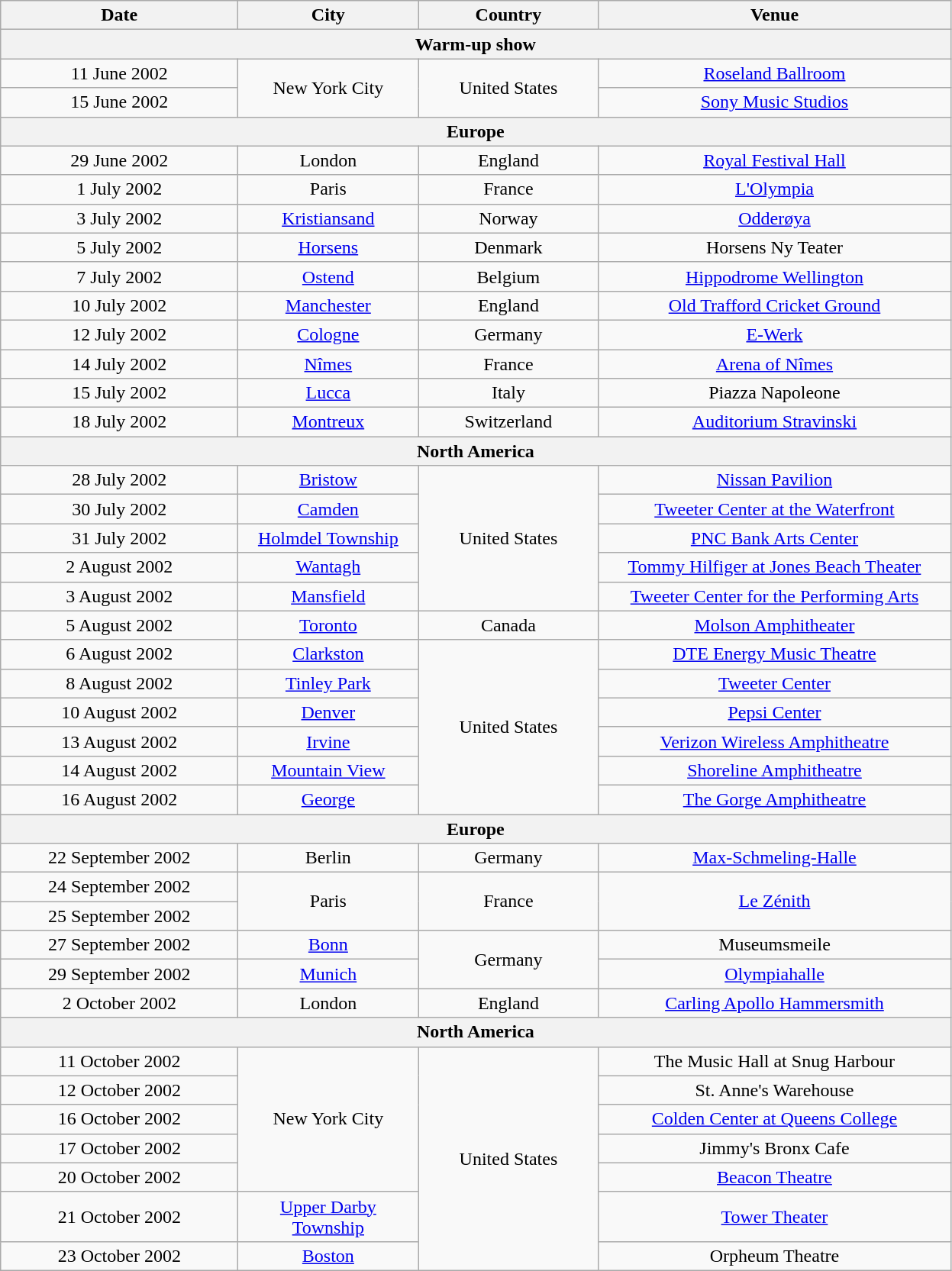<table class="wikitable" style="text-align:center;">
<tr>
<th width="200">Date</th>
<th width="150">City</th>
<th width="150">Country</th>
<th width="300">Venue</th>
</tr>
<tr>
<th colspan="4">Warm-up show</th>
</tr>
<tr>
<td>11 June 2002</td>
<td rowspan="2">New York City</td>
<td rowspan="2">United States</td>
<td><a href='#'>Roseland Ballroom</a></td>
</tr>
<tr>
<td>15 June 2002</td>
<td><a href='#'>Sony Music Studios</a></td>
</tr>
<tr>
<th colspan="4">Europe</th>
</tr>
<tr>
<td>29 June 2002</td>
<td>London</td>
<td>England</td>
<td><a href='#'>Royal Festival Hall</a></td>
</tr>
<tr>
<td>1 July 2002</td>
<td>Paris</td>
<td>France</td>
<td><a href='#'>L'Olympia</a></td>
</tr>
<tr>
<td>3 July 2002</td>
<td><a href='#'>Kristiansand</a></td>
<td>Norway</td>
<td><a href='#'>Odderøya</a></td>
</tr>
<tr>
<td>5 July 2002</td>
<td><a href='#'>Horsens</a></td>
<td>Denmark</td>
<td>Horsens Ny Teater</td>
</tr>
<tr>
<td>7 July 2002</td>
<td><a href='#'>Ostend</a></td>
<td>Belgium</td>
<td><a href='#'>Hippodrome Wellington</a></td>
</tr>
<tr>
<td>10 July 2002</td>
<td><a href='#'>Manchester</a></td>
<td>England</td>
<td><a href='#'>Old Trafford Cricket Ground</a></td>
</tr>
<tr>
<td>12 July 2002</td>
<td><a href='#'>Cologne</a></td>
<td>Germany</td>
<td><a href='#'>E-Werk</a></td>
</tr>
<tr>
<td>14 July 2002</td>
<td><a href='#'>Nîmes</a></td>
<td>France</td>
<td><a href='#'>Arena of Nîmes</a></td>
</tr>
<tr>
<td>15 July 2002</td>
<td><a href='#'>Lucca</a></td>
<td>Italy</td>
<td>Piazza Napoleone</td>
</tr>
<tr>
<td>18 July 2002</td>
<td><a href='#'>Montreux</a></td>
<td>Switzerland</td>
<td><a href='#'>Auditorium Stravinski</a></td>
</tr>
<tr>
<th colspan="4">North America</th>
</tr>
<tr>
<td>28 July 2002</td>
<td><a href='#'>Bristow</a></td>
<td rowspan="5">United States</td>
<td><a href='#'>Nissan Pavilion</a></td>
</tr>
<tr>
<td>30 July 2002</td>
<td><a href='#'>Camden</a></td>
<td><a href='#'>Tweeter Center at the Waterfront</a></td>
</tr>
<tr>
<td>31 July 2002</td>
<td><a href='#'>Holmdel Township</a></td>
<td><a href='#'>PNC Bank Arts Center</a></td>
</tr>
<tr>
<td>2 August 2002</td>
<td><a href='#'>Wantagh</a></td>
<td><a href='#'>Tommy Hilfiger at Jones Beach Theater</a></td>
</tr>
<tr>
<td>3 August 2002</td>
<td><a href='#'>Mansfield</a></td>
<td><a href='#'>Tweeter Center for the Performing Arts</a></td>
</tr>
<tr>
<td>5 August 2002</td>
<td><a href='#'>Toronto</a></td>
<td>Canada</td>
<td><a href='#'>Molson Amphitheater</a></td>
</tr>
<tr>
<td>6 August 2002</td>
<td><a href='#'>Clarkston</a></td>
<td rowspan="6">United States</td>
<td><a href='#'>DTE Energy Music Theatre</a></td>
</tr>
<tr>
<td>8 August 2002</td>
<td><a href='#'>Tinley Park</a></td>
<td><a href='#'>Tweeter Center</a></td>
</tr>
<tr>
<td>10 August 2002</td>
<td><a href='#'>Denver</a></td>
<td><a href='#'>Pepsi Center</a></td>
</tr>
<tr>
<td>13 August 2002</td>
<td><a href='#'>Irvine</a></td>
<td><a href='#'>Verizon Wireless Amphitheatre</a></td>
</tr>
<tr>
<td>14 August 2002</td>
<td><a href='#'>Mountain View</a></td>
<td><a href='#'>Shoreline Amphitheatre</a></td>
</tr>
<tr>
<td>16 August 2002</td>
<td><a href='#'>George</a></td>
<td><a href='#'>The Gorge Amphitheatre</a></td>
</tr>
<tr>
<th colspan="4">Europe</th>
</tr>
<tr>
<td>22 September 2002</td>
<td>Berlin</td>
<td>Germany</td>
<td><a href='#'>Max-Schmeling-Halle</a></td>
</tr>
<tr>
<td>24 September 2002</td>
<td rowspan="2">Paris</td>
<td rowspan="2">France</td>
<td rowspan="2"><a href='#'>Le Zénith</a></td>
</tr>
<tr>
<td>25 September 2002</td>
</tr>
<tr>
<td>27 September 2002</td>
<td><a href='#'>Bonn</a></td>
<td rowspan="2">Germany</td>
<td>Museumsmeile</td>
</tr>
<tr>
<td>29 September 2002</td>
<td><a href='#'>Munich</a></td>
<td><a href='#'>Olympiahalle</a></td>
</tr>
<tr>
<td>2 October 2002</td>
<td>London</td>
<td>England</td>
<td><a href='#'>Carling Apollo Hammersmith</a></td>
</tr>
<tr>
<th colspan="4">North America</th>
</tr>
<tr>
<td>11 October 2002</td>
<td rowspan="5">New York City</td>
<td rowspan="7">United States</td>
<td>The Music Hall at Snug Harbour</td>
</tr>
<tr>
<td>12 October 2002</td>
<td>St. Anne's Warehouse</td>
</tr>
<tr>
<td>16 October 2002</td>
<td><a href='#'>Colden Center at Queens College</a></td>
</tr>
<tr>
<td>17 October 2002</td>
<td>Jimmy's Bronx Cafe</td>
</tr>
<tr>
<td>20 October 2002</td>
<td><a href='#'>Beacon Theatre</a></td>
</tr>
<tr>
<td>21 October 2002</td>
<td><a href='#'>Upper Darby Township</a></td>
<td><a href='#'>Tower Theater</a></td>
</tr>
<tr>
<td>23 October 2002</td>
<td><a href='#'>Boston</a></td>
<td>Orpheum Theatre</td>
</tr>
</table>
